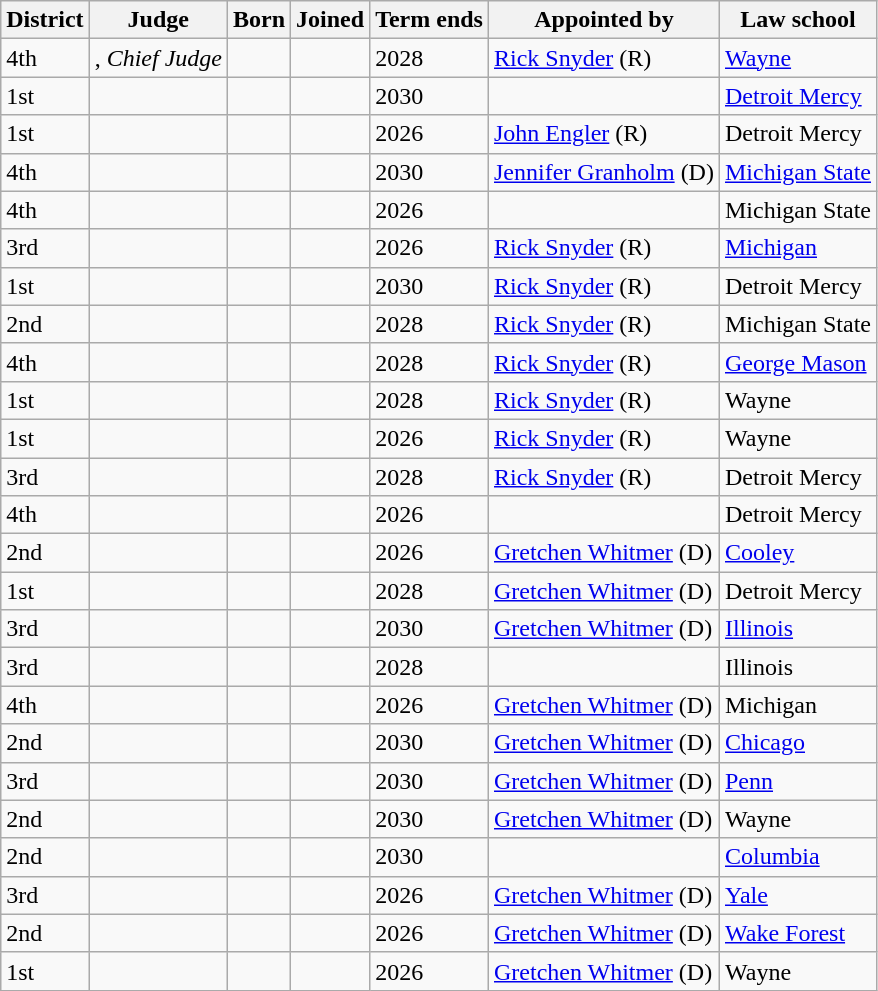<table class="wikitable sortable">
<tr>
<th>District</th>
<th>Judge</th>
<th>Born</th>
<th>Joined</th>
<th>Term ends</th>
<th>Appointed by</th>
<th>Law school</th>
</tr>
<tr>
<td>4th</td>
<td>, <em>Chief Judge</em></td>
<td></td>
<td></td>
<td>2028</td>
<td><a href='#'>Rick Snyder</a> (R)</td>
<td><a href='#'>Wayne</a></td>
</tr>
<tr>
<td>1st</td>
<td></td>
<td></td>
<td></td>
<td>2030</td>
<td></td>
<td><a href='#'>Detroit Mercy</a></td>
</tr>
<tr>
<td>1st</td>
<td></td>
<td></td>
<td></td>
<td>2026</td>
<td><a href='#'>John Engler</a> (R)</td>
<td>Detroit Mercy</td>
</tr>
<tr>
<td>4th</td>
<td></td>
<td></td>
<td></td>
<td>2030</td>
<td><a href='#'>Jennifer Granholm</a> (D)</td>
<td><a href='#'>Michigan State</a></td>
</tr>
<tr>
<td>4th</td>
<td></td>
<td></td>
<td></td>
<td>2026</td>
<td></td>
<td>Michigan State</td>
</tr>
<tr>
<td>3rd</td>
<td></td>
<td></td>
<td></td>
<td>2026</td>
<td><a href='#'>Rick Snyder</a> (R)</td>
<td><a href='#'>Michigan</a></td>
</tr>
<tr>
<td>1st</td>
<td></td>
<td></td>
<td></td>
<td>2030</td>
<td><a href='#'>Rick Snyder</a> (R)</td>
<td>Detroit Mercy</td>
</tr>
<tr>
<td>2nd</td>
<td></td>
<td></td>
<td></td>
<td>2028</td>
<td><a href='#'>Rick Snyder</a> (R)</td>
<td>Michigan State</td>
</tr>
<tr>
<td>4th</td>
<td></td>
<td></td>
<td></td>
<td>2028</td>
<td><a href='#'>Rick Snyder</a> (R)</td>
<td><a href='#'>George Mason</a></td>
</tr>
<tr>
<td>1st</td>
<td></td>
<td></td>
<td></td>
<td>2028</td>
<td><a href='#'>Rick Snyder</a> (R)</td>
<td>Wayne</td>
</tr>
<tr>
<td>1st</td>
<td></td>
<td></td>
<td></td>
<td>2026</td>
<td><a href='#'>Rick Snyder</a> (R)</td>
<td>Wayne</td>
</tr>
<tr>
<td>3rd</td>
<td></td>
<td></td>
<td></td>
<td>2028</td>
<td><a href='#'>Rick Snyder</a> (R)</td>
<td>Detroit Mercy</td>
</tr>
<tr>
<td>4th</td>
<td></td>
<td></td>
<td></td>
<td>2026</td>
<td></td>
<td>Detroit Mercy</td>
</tr>
<tr>
<td>2nd</td>
<td></td>
<td></td>
<td></td>
<td>2026</td>
<td><a href='#'>Gretchen Whitmer</a> (D)</td>
<td><a href='#'>Cooley</a></td>
</tr>
<tr>
<td>1st</td>
<td></td>
<td align="center"></td>
<td></td>
<td>2028</td>
<td><a href='#'>Gretchen Whitmer</a> (D)</td>
<td>Detroit Mercy</td>
</tr>
<tr>
<td>3rd</td>
<td></td>
<td></td>
<td></td>
<td>2030</td>
<td><a href='#'>Gretchen Whitmer</a> (D)</td>
<td><a href='#'>Illinois</a></td>
</tr>
<tr>
<td>3rd</td>
<td></td>
<td></td>
<td></td>
<td>2028</td>
<td></td>
<td>Illinois</td>
</tr>
<tr>
<td>4th</td>
<td></td>
<td></td>
<td></td>
<td>2026</td>
<td><a href='#'>Gretchen Whitmer</a> (D)</td>
<td>Michigan</td>
</tr>
<tr>
<td>2nd</td>
<td></td>
<td></td>
<td></td>
<td>2030</td>
<td><a href='#'>Gretchen Whitmer</a> (D)</td>
<td><a href='#'>Chicago</a></td>
</tr>
<tr>
<td>3rd</td>
<td></td>
<td></td>
<td></td>
<td>2030</td>
<td><a href='#'>Gretchen Whitmer</a> (D)</td>
<td><a href='#'>Penn</a></td>
</tr>
<tr>
<td>2nd</td>
<td></td>
<td></td>
<td></td>
<td>2030</td>
<td><a href='#'>Gretchen Whitmer</a> (D)</td>
<td>Wayne</td>
</tr>
<tr>
<td>2nd</td>
<td></td>
<td></td>
<td></td>
<td>2030</td>
<td></td>
<td><a href='#'>Columbia</a></td>
</tr>
<tr>
<td>3rd</td>
<td></td>
<td></td>
<td></td>
<td>2026</td>
<td><a href='#'>Gretchen Whitmer</a> (D)</td>
<td><a href='#'>Yale</a></td>
</tr>
<tr>
<td>2nd</td>
<td></td>
<td></td>
<td></td>
<td>2026</td>
<td><a href='#'>Gretchen Whitmer</a> (D)</td>
<td><a href='#'>Wake Forest</a></td>
</tr>
<tr>
<td>1st</td>
<td></td>
<td></td>
<td></td>
<td>2026</td>
<td><a href='#'>Gretchen Whitmer</a> (D)</td>
<td>Wayne</td>
</tr>
</table>
